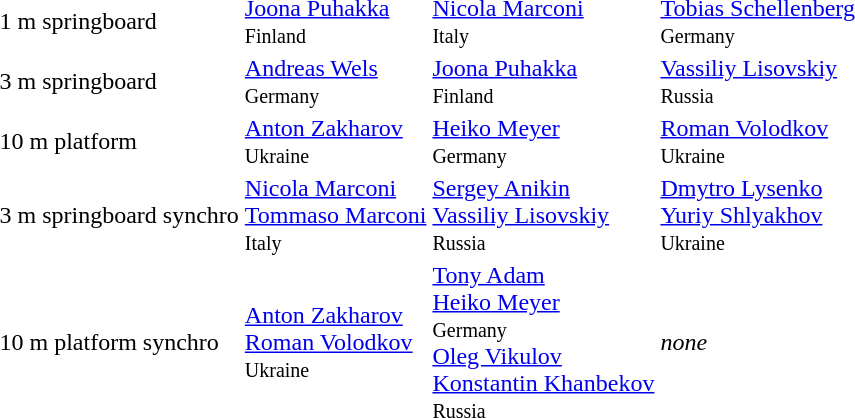<table>
<tr>
<td>1 m springboard</td>
<td> <a href='#'>Joona Puhakka</a><br><small>Finland</small></td>
<td> <a href='#'>Nicola Marconi</a><br><small>Italy</small></td>
<td> <a href='#'>Tobias Schellenberg</a><br><small>Germany</small></td>
</tr>
<tr>
<td>3 m springboard</td>
<td> <a href='#'>Andreas Wels</a><br><small>Germany</small></td>
<td> <a href='#'>Joona Puhakka</a><br><small>Finland</small></td>
<td> <a href='#'>Vassiliy Lisovskiy</a><br><small>Russia</small></td>
</tr>
<tr>
<td>10 m platform</td>
<td> <a href='#'>Anton Zakharov</a><br><small>Ukraine</small></td>
<td> <a href='#'>Heiko Meyer</a><br><small>Germany</small></td>
<td> <a href='#'>Roman Volodkov</a><br><small>Ukraine</small></td>
</tr>
<tr>
<td>3 m springboard synchro</td>
<td> <a href='#'>Nicola Marconi</a><br><a href='#'>Tommaso Marconi</a><br><small>Italy</small></td>
<td> <a href='#'>Sergey Anikin</a><br><a href='#'>Vassiliy Lisovskiy</a><br><small>Russia</small></td>
<td> <a href='#'>Dmytro Lysenko</a><br><a href='#'>Yuriy Shlyakhov</a><br><small>Ukraine</small></td>
</tr>
<tr>
<td>10 m platform synchro</td>
<td> <a href='#'>Anton Zakharov</a><br><a href='#'>Roman Volodkov</a><br><small>Ukraine</small></td>
<td> <a href='#'>Tony Adam</a><br><a href='#'>Heiko Meyer</a><br><small>Germany</small><br> <a href='#'>Oleg Vikulov</a><br><a href='#'>Konstantin Khanbekov</a><br><small>Russia</small></td>
<td><em>none</em></td>
</tr>
</table>
